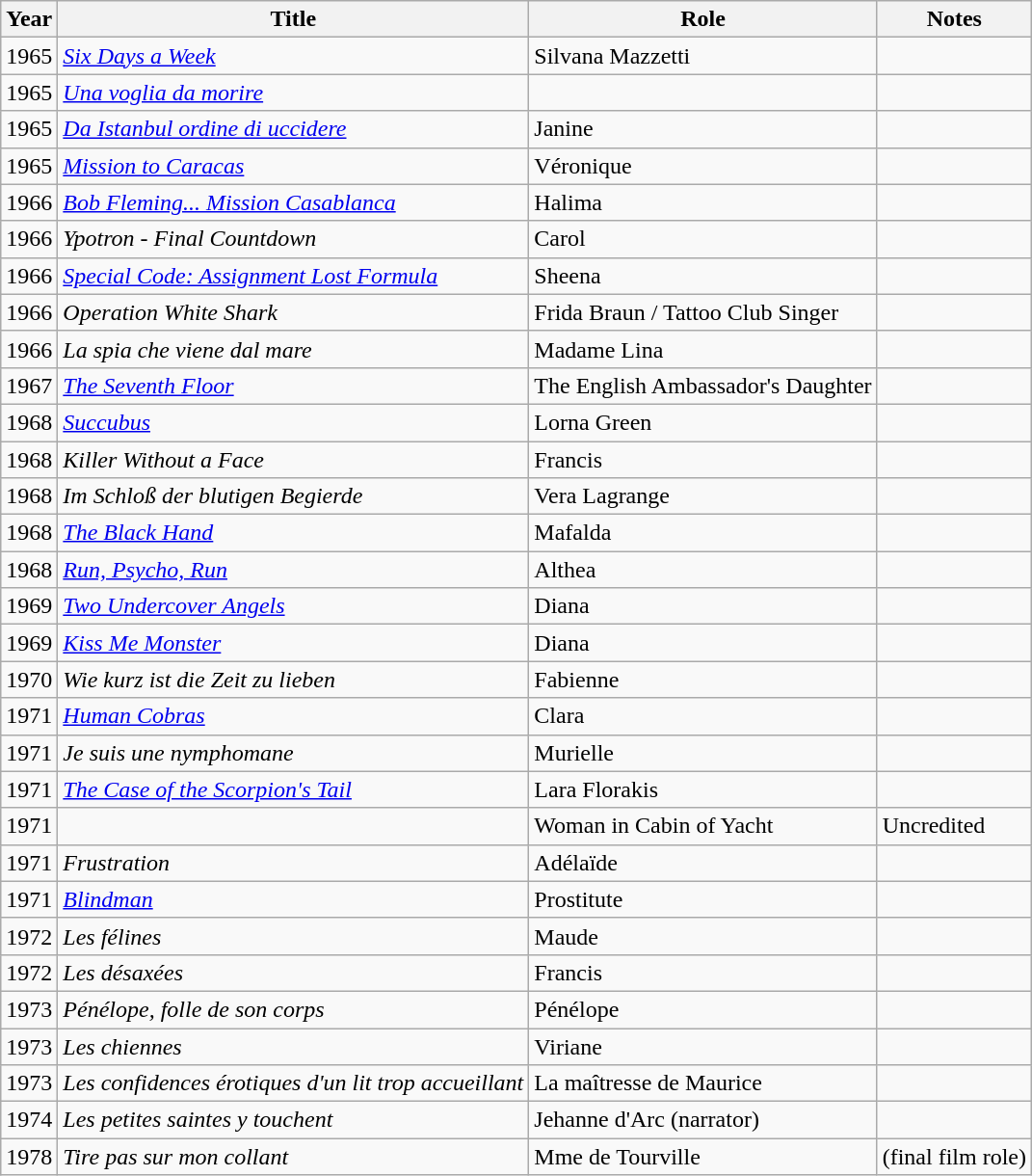<table class="wikitable">
<tr>
<th>Year</th>
<th>Title</th>
<th>Role</th>
<th>Notes</th>
</tr>
<tr>
<td>1965</td>
<td><em><a href='#'>Six Days a Week</a></em></td>
<td>Silvana Mazzetti</td>
<td></td>
</tr>
<tr>
<td>1965</td>
<td><em><a href='#'>Una voglia da morire</a></em></td>
<td></td>
<td></td>
</tr>
<tr>
<td>1965</td>
<td><em><a href='#'>Da Istanbul ordine di uccidere</a></em></td>
<td>Janine</td>
<td></td>
</tr>
<tr>
<td>1965</td>
<td><em><a href='#'>Mission to Caracas</a></em></td>
<td>Véronique</td>
<td></td>
</tr>
<tr>
<td>1966</td>
<td><em><a href='#'>Bob Fleming... Mission Casablanca</a></em></td>
<td>Halima</td>
<td></td>
</tr>
<tr>
<td>1966</td>
<td><em>Ypotron - Final Countdown</em></td>
<td>Carol</td>
<td></td>
</tr>
<tr>
<td>1966</td>
<td><em><a href='#'>Special Code: Assignment Lost Formula</a></em></td>
<td>Sheena</td>
<td></td>
</tr>
<tr>
<td>1966</td>
<td><em>Operation White Shark</em></td>
<td>Frida Braun / Tattoo Club Singer</td>
<td></td>
</tr>
<tr>
<td>1966</td>
<td><em>La spia che viene dal mare</em></td>
<td>Madame Lina</td>
<td></td>
</tr>
<tr>
<td>1967</td>
<td><em><a href='#'>The Seventh Floor</a></em></td>
<td>The English Ambassador's Daughter</td>
<td></td>
</tr>
<tr>
<td>1968</td>
<td><em><a href='#'>Succubus</a></em></td>
<td>Lorna Green</td>
<td></td>
</tr>
<tr>
<td>1968</td>
<td><em>Killer Without a Face</em></td>
<td>Francis</td>
<td></td>
</tr>
<tr>
<td>1968</td>
<td><em>Im Schloß der blutigen Begierde</em></td>
<td>Vera Lagrange</td>
<td></td>
</tr>
<tr>
<td>1968</td>
<td><em><a href='#'>The Black Hand</a></em></td>
<td>Mafalda</td>
<td></td>
</tr>
<tr>
<td>1968</td>
<td><em><a href='#'>Run, Psycho, Run</a></em></td>
<td>Althea</td>
<td></td>
</tr>
<tr>
<td>1969</td>
<td><em><a href='#'>Two Undercover Angels</a></em></td>
<td>Diana</td>
<td></td>
</tr>
<tr>
<td>1969</td>
<td><em><a href='#'>Kiss Me Monster</a></em></td>
<td>Diana</td>
<td></td>
</tr>
<tr>
<td>1970</td>
<td><em>Wie kurz ist die Zeit zu lieben</em></td>
<td>Fabienne</td>
<td></td>
</tr>
<tr>
<td>1971</td>
<td><em><a href='#'>Human Cobras</a></em></td>
<td>Clara</td>
<td></td>
</tr>
<tr>
<td>1971</td>
<td><em>Je suis une nymphomane</em></td>
<td>Murielle</td>
<td></td>
</tr>
<tr>
<td>1971</td>
<td><em><a href='#'>The Case of the Scorpion's Tail</a></em></td>
<td>Lara Florakis</td>
<td></td>
</tr>
<tr>
<td>1971</td>
<td><em></em></td>
<td>Woman in Cabin of Yacht</td>
<td>Uncredited</td>
</tr>
<tr>
<td>1971</td>
<td><em>Frustration</em></td>
<td>Adélaïde</td>
<td></td>
</tr>
<tr>
<td>1971</td>
<td><em><a href='#'>Blindman</a></em></td>
<td>Prostitute</td>
<td></td>
</tr>
<tr>
<td>1972</td>
<td><em>Les félines</em></td>
<td>Maude</td>
<td></td>
</tr>
<tr>
<td>1972</td>
<td><em>Les désaxées</em></td>
<td>Francis</td>
<td></td>
</tr>
<tr>
<td>1973</td>
<td><em>Pénélope, folle de son corps</em></td>
<td>Pénélope</td>
<td></td>
</tr>
<tr>
<td>1973</td>
<td><em>Les chiennes</em></td>
<td>Viriane</td>
<td></td>
</tr>
<tr>
<td>1973</td>
<td><em>Les confidences érotiques d'un lit trop accueillant</em></td>
<td>La maîtresse de Maurice</td>
<td></td>
</tr>
<tr>
<td>1974</td>
<td><em>Les petites saintes y touchent</em></td>
<td>Jehanne d'Arc (narrator)</td>
<td></td>
</tr>
<tr>
<td>1978</td>
<td><em>Tire pas sur mon collant</em></td>
<td>Mme de Tourville</td>
<td>(final film role)</td>
</tr>
</table>
